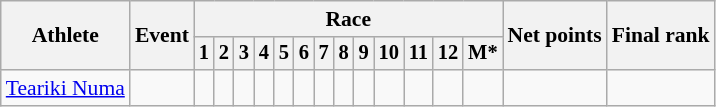<table class=wikitable style=font-size:90%;text-align:center>
<tr>
<th rowspan=2>Athlete</th>
<th rowspan=2>Event</th>
<th colspan=13>Race</th>
<th rowspan=2>Net points</th>
<th rowspan=2>Final rank</th>
</tr>
<tr style="font-size:95%">
<th>1</th>
<th>2</th>
<th>3</th>
<th>4</th>
<th>5</th>
<th>6</th>
<th>7</th>
<th>8</th>
<th>9</th>
<th>10</th>
<th>11</th>
<th>12</th>
<th>M*</th>
</tr>
<tr>
<td align=left><a href='#'>Teariki Numa</a></td>
<td align=left></td>
<td></td>
<td></td>
<td></td>
<td></td>
<td></td>
<td></td>
<td></td>
<td></td>
<td></td>
<td></td>
<td></td>
<td></td>
<td></td>
<td></td>
<td></td>
</tr>
</table>
